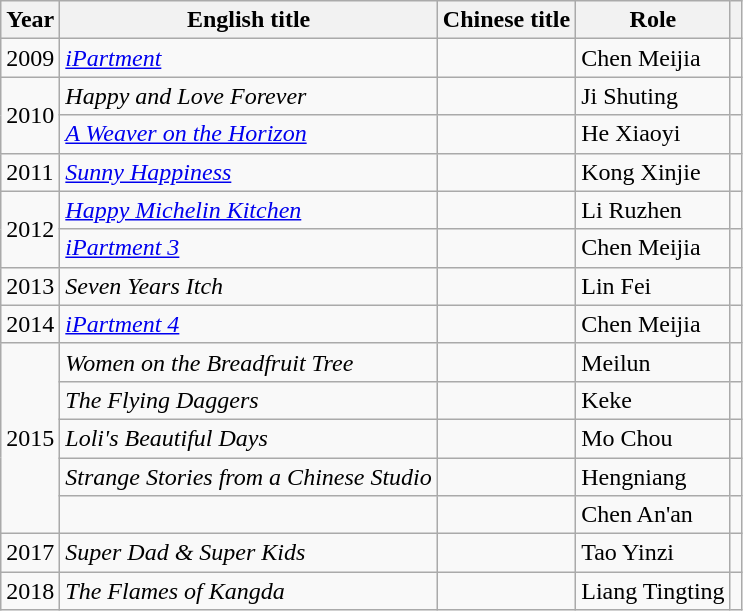<table class="wikitable">
<tr>
<th>Year</th>
<th>English title</th>
<th>Chinese title</th>
<th>Role</th>
<th></th>
</tr>
<tr>
<td>2009</td>
<td><em><a href='#'>iPartment</a></em></td>
<td></td>
<td>Chen Meijia</td>
<td></td>
</tr>
<tr>
<td rowspan="2">2010</td>
<td><em>Happy and Love Forever</em></td>
<td></td>
<td>Ji Shuting</td>
<td></td>
</tr>
<tr>
<td><em><a href='#'>A Weaver on the Horizon</a></em></td>
<td></td>
<td>He Xiaoyi</td>
<td></td>
</tr>
<tr>
<td>2011</td>
<td><em><a href='#'>Sunny Happiness</a></em></td>
<td></td>
<td>Kong Xinjie</td>
<td></td>
</tr>
<tr>
<td rowspan="2">2012</td>
<td><em><a href='#'>Happy Michelin Kitchen</a></em></td>
<td></td>
<td>Li Ruzhen</td>
<td></td>
</tr>
<tr>
<td><em><a href='#'>iPartment 3</a></em></td>
<td></td>
<td>Chen Meijia</td>
<td></td>
</tr>
<tr>
<td>2013</td>
<td><em>Seven Years Itch</em></td>
<td></td>
<td>Lin Fei</td>
<td></td>
</tr>
<tr>
<td rowspan="1">2014</td>
<td><em><a href='#'>iPartment 4</a></em></td>
<td></td>
<td>Chen Meijia</td>
<td></td>
</tr>
<tr>
<td rowspan="5">2015</td>
<td><em>Women on the Breadfruit Tree</em></td>
<td></td>
<td>Meilun</td>
<td></td>
</tr>
<tr>
<td><em>The Flying Daggers</em></td>
<td></td>
<td>Keke</td>
<td></td>
</tr>
<tr>
<td><em>Loli's Beautiful Days</em></td>
<td></td>
<td>Mo Chou</td>
<td></td>
</tr>
<tr>
<td><em>Strange Stories from a Chinese Studio</em></td>
<td></td>
<td>Hengniang</td>
<td></td>
</tr>
<tr>
<td></td>
<td></td>
<td>Chen An'an</td>
<td></td>
</tr>
<tr>
<td>2017</td>
<td><em>Super Dad & Super Kids</em></td>
<td></td>
<td>Tao Yinzi</td>
<td></td>
</tr>
<tr>
<td>2018</td>
<td><em>The Flames of Kangda</em></td>
<td></td>
<td>Liang Tingting</td>
<td></td>
</tr>
</table>
